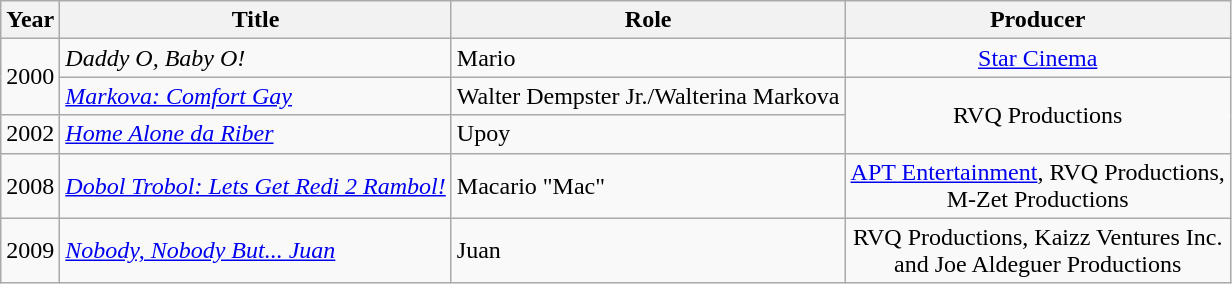<table class="wikitable">
<tr>
<th>Year</th>
<th>Title</th>
<th>Role</th>
<th>Producer</th>
</tr>
<tr>
<td rowspan="2">2000</td>
<td><em>Daddy O, Baby O!</em></td>
<td>Mario</td>
<td style="text-align:center;"><a href='#'>Star Cinema</a></td>
</tr>
<tr>
<td><em><a href='#'>Markova: Comfort Gay</a></em></td>
<td>Walter Dempster Jr./Walterina Markova</td>
<td rowspan="2" style="text-align:center;">RVQ Productions</td>
</tr>
<tr>
<td>2002</td>
<td><em><a href='#'>Home Alone da Riber</a></em></td>
<td>Upoy</td>
</tr>
<tr>
<td>2008</td>
<td><em><a href='#'>Dobol Trobol: Lets Get Redi 2 Rambol!</a></em></td>
<td>Macario "Mac"</td>
<td style="text-align:center;"><a href='#'>APT Entertainment</a>, RVQ Productions,<br>M-Zet Productions</td>
</tr>
<tr>
<td>2009</td>
<td><em><a href='#'>Nobody, Nobody But... Juan</a></em></td>
<td>Juan</td>
<td style="text-align:center;">RVQ Productions, Kaizz Ventures Inc.<br>and Joe Aldeguer Productions</td>
</tr>
</table>
